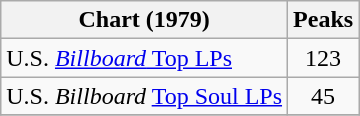<table class="wikitable">
<tr>
<th>Chart (1979)</th>
<th>Peaks<br></th>
</tr>
<tr>
<td>U.S. <a href='#'><em>Billboard</em> Top LPs</a></td>
<td align="center">123</td>
</tr>
<tr>
<td>U.S. <em>Billboard</em> <a href='#'>Top Soul LPs</a></td>
<td align="center">45</td>
</tr>
<tr>
</tr>
</table>
